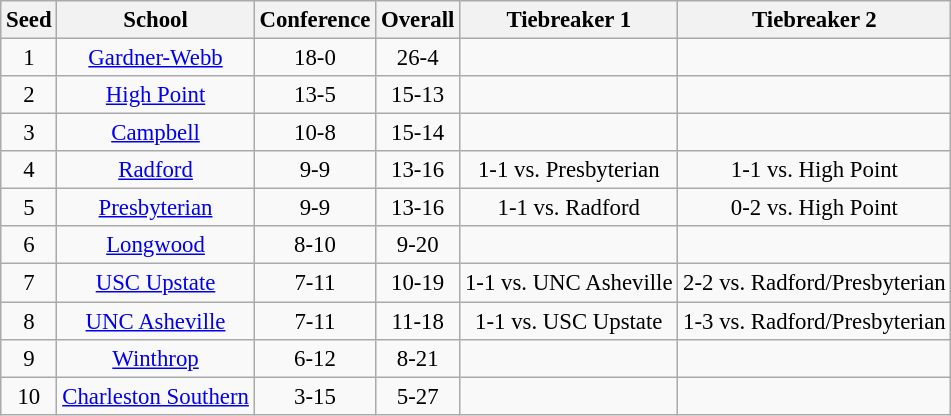<table class="wikitable" style="white-space:nowrap; font-size:95%;text-align:center">
<tr>
<th>Seed</th>
<th>School</th>
<th>Conference</th>
<th>Overall</th>
<th>Tiebreaker 1</th>
<th>Tiebreaker 2</th>
</tr>
<tr>
<td>1</td>
<td><a href='#'>Gardner-Webb</a></td>
<td>18-0</td>
<td>26-4</td>
<td></td>
<td></td>
</tr>
<tr>
<td>2</td>
<td><a href='#'>High Point</a></td>
<td>13-5</td>
<td>15-13</td>
<td></td>
<td></td>
</tr>
<tr>
<td>3</td>
<td><a href='#'>Campbell</a></td>
<td>10-8</td>
<td>15-14</td>
<td></td>
<td></td>
</tr>
<tr>
<td>4</td>
<td><a href='#'>Radford</a></td>
<td>9-9</td>
<td>13-16</td>
<td>1-1 vs. Presbyterian</td>
<td>1-1 vs. High Point</td>
</tr>
<tr>
<td>5</td>
<td><a href='#'>Presbyterian</a></td>
<td>9-9</td>
<td>13-16</td>
<td>1-1 vs. Radford</td>
<td>0-2 vs. High Point</td>
</tr>
<tr>
<td>6</td>
<td><a href='#'>Longwood</a></td>
<td>8-10</td>
<td>9-20</td>
<td></td>
<td></td>
</tr>
<tr>
<td>7</td>
<td><a href='#'>USC Upstate</a></td>
<td>7-11</td>
<td>10-19</td>
<td>1-1 vs. UNC Asheville</td>
<td>2-2 vs. Radford/Presbyterian</td>
</tr>
<tr>
<td>8</td>
<td><a href='#'>UNC Asheville</a></td>
<td>7-11</td>
<td>11-18</td>
<td>1-1 vs. USC Upstate</td>
<td>1-3 vs. Radford/Presbyterian</td>
</tr>
<tr>
<td>9</td>
<td><a href='#'>Winthrop</a></td>
<td>6-12</td>
<td>8-21</td>
<td></td>
<td></td>
</tr>
<tr>
<td>10</td>
<td><a href='#'>Charleston Southern</a></td>
<td>3-15</td>
<td>5-27</td>
<td></td>
<td></td>
</tr>
</table>
